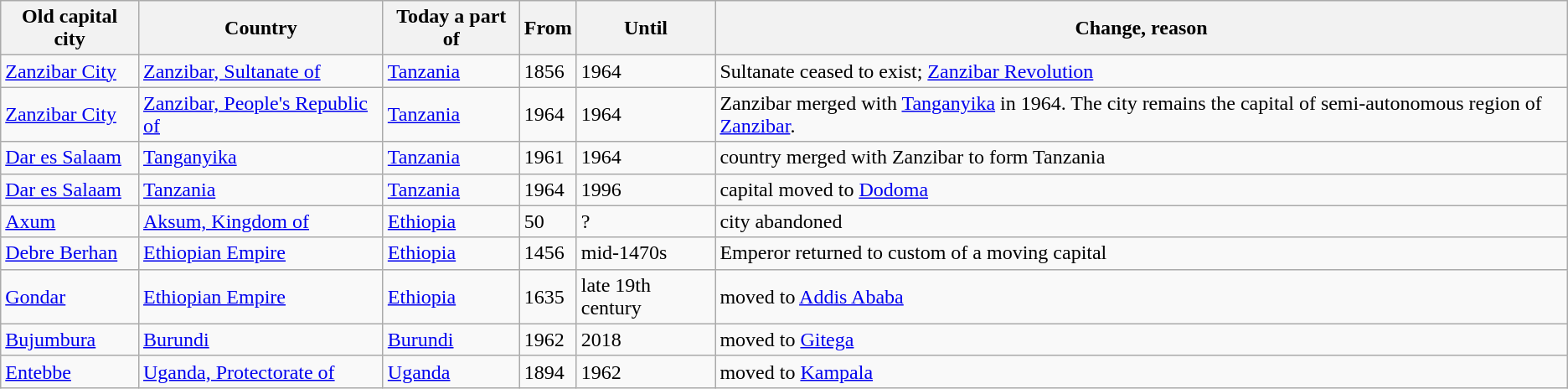<table class="wikitable sortable">
<tr>
<th>Old capital city</th>
<th>Country</th>
<th>Today a part of</th>
<th data-sort-type="number">From</th>
<th data-sort-type="number">Until</th>
<th>Change, reason</th>
</tr>
<tr>
<td><a href='#'>Zanzibar City</a></td>
<td><a href='#'>Zanzibar, Sultanate of</a></td>
<td><a href='#'>Tanzania</a></td>
<td>1856</td>
<td>1964</td>
<td>Sultanate ceased to exist; <a href='#'>Zanzibar Revolution</a></td>
</tr>
<tr>
<td><a href='#'>Zanzibar City</a></td>
<td><a href='#'>Zanzibar, People's Republic of</a></td>
<td><a href='#'>Tanzania</a></td>
<td>1964</td>
<td>1964</td>
<td>Zanzibar merged with <a href='#'>Tanganyika</a> in 1964. The city remains the capital of semi-autonomous region of <a href='#'>Zanzibar</a>.</td>
</tr>
<tr>
<td><a href='#'>Dar es Salaam</a></td>
<td><a href='#'>Tanganyika</a> </td>
<td><a href='#'>Tanzania</a></td>
<td>1961</td>
<td>1964</td>
<td>country merged with Zanzibar to form Tanzania</td>
</tr>
<tr>
<td><a href='#'>Dar es Salaam</a></td>
<td><a href='#'>Tanzania</a></td>
<td><a href='#'>Tanzania</a></td>
<td>1964</td>
<td>1996</td>
<td>capital moved to <a href='#'>Dodoma</a></td>
</tr>
<tr>
<td><a href='#'>Axum</a></td>
<td><a href='#'>Aksum, Kingdom of</a></td>
<td><a href='#'>Ethiopia</a></td>
<td>50</td>
<td>?</td>
<td>city abandoned</td>
</tr>
<tr>
<td><a href='#'>Debre Berhan</a></td>
<td><a href='#'>Ethiopian Empire</a></td>
<td><a href='#'>Ethiopia</a></td>
<td>1456</td>
<td data-sort-value="1470">mid-1470s</td>
<td>Emperor returned to custom of a moving capital</td>
</tr>
<tr>
<td><a href='#'>Gondar</a></td>
<td><a href='#'>Ethiopian Empire</a></td>
<td><a href='#'>Ethiopia</a></td>
<td>1635</td>
<td data-sort-value="1850">late 19th century</td>
<td>moved to <a href='#'>Addis Ababa</a></td>
</tr>
<tr>
<td><a href='#'>Bujumbura</a></td>
<td><a href='#'>Burundi</a></td>
<td><a href='#'>Burundi</a></td>
<td>1962</td>
<td>2018</td>
<td>moved to <a href='#'>Gitega</a></td>
</tr>
<tr>
<td><a href='#'>Entebbe</a></td>
<td><a href='#'>Uganda, Protectorate of</a></td>
<td><a href='#'>Uganda</a></td>
<td>1894</td>
<td>1962</td>
<td>moved to <a href='#'>Kampala</a></td>
</tr>
</table>
